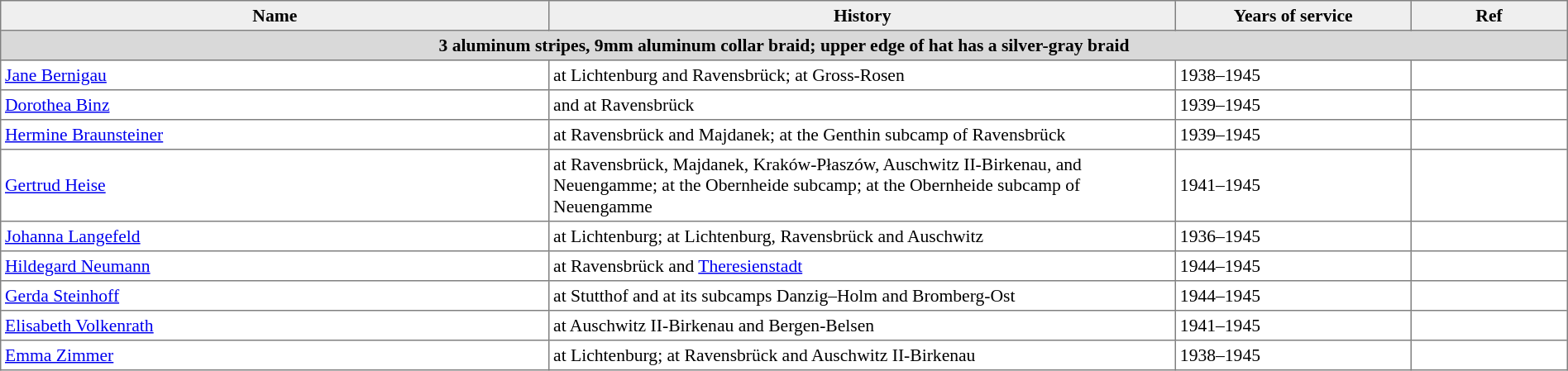<table align="center" border="1" cellpadding="3" cellspacing="0" style="font-size: 90%; border: gray solid 1px; border-collapse: collapse; text-align: middle;">
<tr>
<th bgcolor="#efefef" style="width: 35%">Name</th>
<th bgcolor="#efefef" style="width: 40%">History</th>
<th bgcolor="#efefef" style="width: 15%">Years of service</th>
<th bgcolor="#efefef" style="width: 10%">Ref</th>
</tr>
<tr style="background-color:#D9D9D9; width: 100%">
<th colspan="4">3 aluminum stripes, 9mm aluminum collar braid; upper edge of hat has a silver-gray braid</th>
</tr>
<tr>
<td><a href='#'>Jane Bernigau</a></td>
<td> at Lichtenburg and Ravensbrück;  at Gross-Rosen</td>
<td>1938–1945</td>
<td></td>
</tr>
<tr>
<td><a href='#'>Dorothea Binz</a></td>
<td> and  at Ravensbrück</td>
<td>1939–1945</td>
<td></td>
</tr>
<tr>
<td><a href='#'>Hermine Braunsteiner</a></td>
<td> at Ravensbrück and Majdanek;  at the Genthin subcamp of Ravensbrück</td>
<td>1939–1945</td>
<td></td>
</tr>
<tr>
<td><a href='#'>Gertrud Heise</a></td>
<td> at Ravensbrück, Majdanek, Kraków-Płaszów, Auschwitz II-Birkenau, and Neuengamme;  at the Obernheide subcamp;  at the Obernheide subcamp of Neuengamme</td>
<td>1941–1945</td>
<td></td>
</tr>
<tr>
<td><a href='#'>Johanna Langefeld</a></td>
<td> at Lichtenburg;  at Lichtenburg, Ravensbrück and Auschwitz</td>
<td>1936–1945</td>
<td></td>
</tr>
<tr>
<td><a href='#'>Hildegard Neumann</a></td>
<td> at Ravensbrück and <a href='#'>Theresienstadt</a></td>
<td>1944–1945</td>
<td></td>
</tr>
<tr>
<td><a href='#'>Gerda Steinhoff</a></td>
<td> at Stutthof and at its subcamps Danzig–Holm and Bromberg-Ost</td>
<td>1944–1945</td>
<td></td>
</tr>
<tr>
<td><a href='#'>Elisabeth Volkenrath</a></td>
<td> at Auschwitz II-Birkenau and Bergen-Belsen</td>
<td>1941–1945</td>
<td></td>
</tr>
<tr>
<td><a href='#'>Emma Zimmer</a></td>
<td> at Lichtenburg;  at Ravensbrück and Auschwitz II-Birkenau</td>
<td>1938–1945</td>
<td></td>
</tr>
</table>
